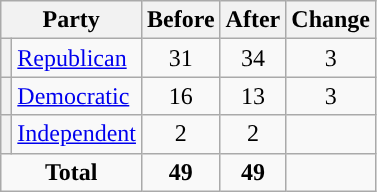<table class="wikitable" style="text-align:center;">
<tr>
<th colspan="2">Party</th>
<th>Before</th>
<th>After</th>
<th>Change</th>
</tr>
<tr>
<th style="background-color:"></th>
<td style="text-align:left;"><a href='#'>Republican</a></td>
<td>31</td>
<td>34</td>
<td> 3</td>
</tr>
<tr>
<th style="background-color:"></th>
<td style="text-align:left;"><a href='#'>Democratic</a></td>
<td>16</td>
<td>13</td>
<td> 3</td>
</tr>
<tr>
<th style="background-color:"></th>
<td style="text-align:left;"><a href='#'>Independent</a></td>
<td>2</td>
<td>2</td>
<td></td>
</tr>
<tr>
<td colspan="2"><strong>Total</strong></td>
<td><strong>49</strong></td>
<td><strong>49</strong></td>
<td></td>
</tr>
</table>
